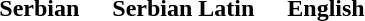<table align=center cellpadding=10>
<tr>
<th>Serbian</th>
<th>Serbian Latin</th>
<th>English</th>
</tr>
<tr>
<td style="italic=no"></td>
<td></td>
<td></td>
</tr>
</table>
